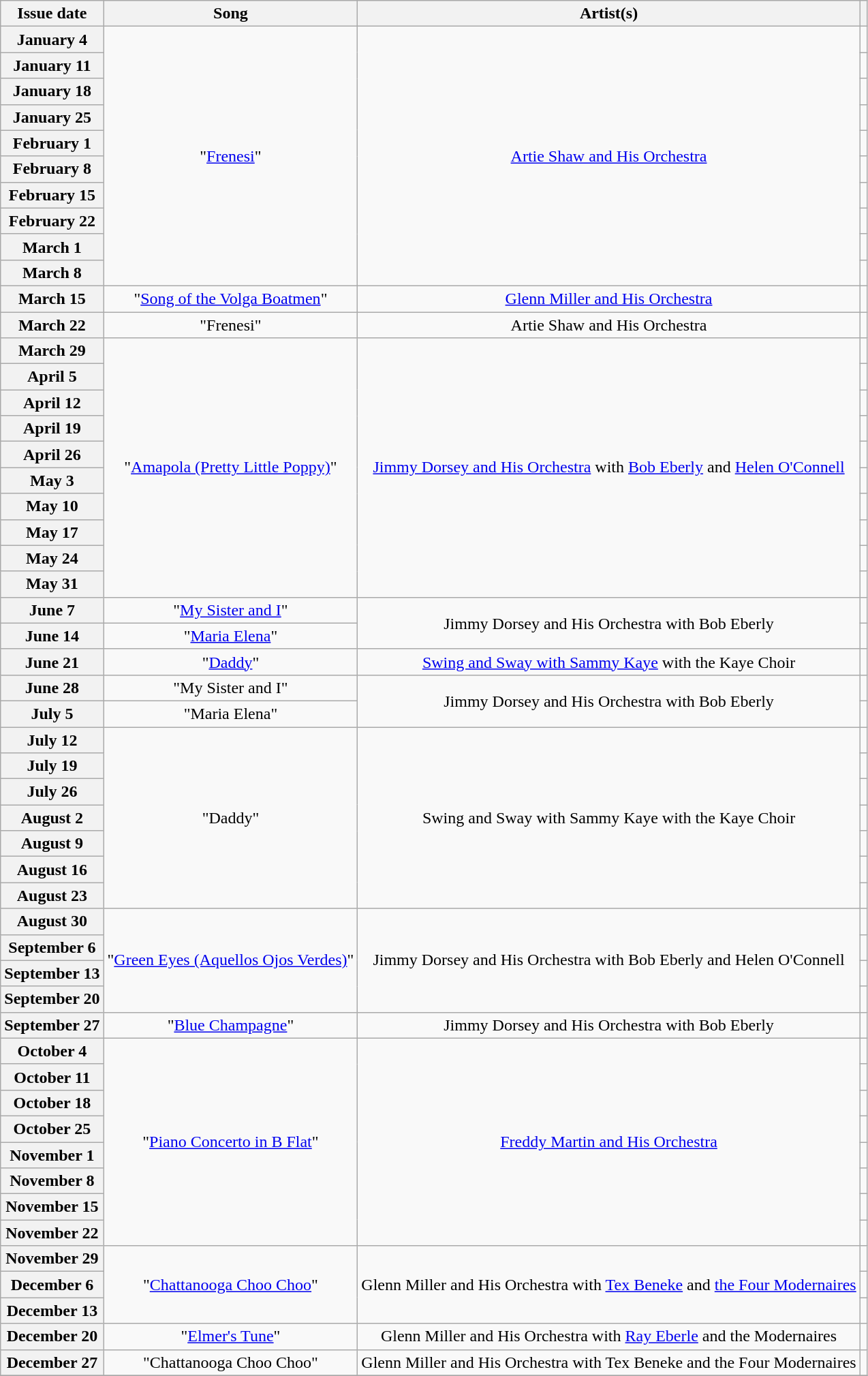<table class="wikitable plainrowheaders">
<tr>
<th>Issue date</th>
<th>Song</th>
<th>Artist(s)</th>
<th></th>
</tr>
<tr>
<th scope="row">January 4</th>
<td style="text-align: center;" rowspan="10">"<a href='#'>Frenesi</a>"</td>
<td style="text-align: center;" rowspan="10"><a href='#'>Artie Shaw and His Orchestra</a></td>
<td style="text-align: center;"></td>
</tr>
<tr>
<th scope="row">January 11</th>
<td style="text-align: center;"></td>
</tr>
<tr>
<th scope="row">January 18</th>
<td style="text-align: center;"></td>
</tr>
<tr>
<th scope="row">January 25</th>
<td style="text-align: center;"></td>
</tr>
<tr>
<th scope="row">February 1</th>
<td style="text-align: center;"></td>
</tr>
<tr>
<th scope="row">February 8</th>
<td style="text-align: center;"></td>
</tr>
<tr>
<th scope="row">February 15</th>
<td style="text-align: center;"></td>
</tr>
<tr>
<th scope="row">February 22</th>
<td style="text-align: center;"></td>
</tr>
<tr>
<th scope="row">March 1</th>
<td style="text-align: center;"></td>
</tr>
<tr>
<th scope="row">March 8</th>
<td style="text-align: center;"></td>
</tr>
<tr>
<th scope="row">March 15</th>
<td style="text-align: center;" rowspan="1">"<a href='#'>Song of the Volga Boatmen</a>"</td>
<td style="text-align: center;" rowspan="1"><a href='#'>Glenn Miller and His Orchestra</a></td>
<td style="text-align: center;"></td>
</tr>
<tr>
<th scope="row">March 22</th>
<td style="text-align: center;" rowspan="1">"Frenesi"</td>
<td style="text-align: center;" rowspan="1">Artie Shaw and His Orchestra</td>
<td style="text-align: center;"></td>
</tr>
<tr>
<th scope="row">March 29</th>
<td style="text-align: center;" rowspan="10">"<a href='#'>Amapola (Pretty Little Poppy)</a>"</td>
<td style="text-align: center;" rowspan="10"><a href='#'>Jimmy Dorsey and His Orchestra</a> with <a href='#'>Bob Eberly</a> and <a href='#'>Helen O'Connell</a></td>
<td style="text-align: center;"></td>
</tr>
<tr>
<th scope="row">April 5</th>
<td style="text-align: center;"></td>
</tr>
<tr>
<th scope="row">April 12</th>
<td style="text-align: center;"></td>
</tr>
<tr>
<th scope="row">April 19</th>
<td style="text-align: center;"></td>
</tr>
<tr>
<th scope="row">April 26</th>
<td style="text-align: center;"></td>
</tr>
<tr>
<th scope="row">May 3</th>
<td style="text-align: center;"></td>
</tr>
<tr>
<th scope="row">May 10</th>
<td style="text-align: center;"></td>
</tr>
<tr>
<th scope="row">May 17</th>
<td style="text-align: center;"></td>
</tr>
<tr>
<th scope="row">May 24</th>
<td style="text-align: center;"></td>
</tr>
<tr>
<th scope="row">May 31</th>
<td style="text-align: center;"></td>
</tr>
<tr>
<th scope="row">June 7</th>
<td style="text-align: center;" rowspan="1">"<a href='#'>My Sister and I</a>"</td>
<td style="text-align: center;" rowspan="2">Jimmy Dorsey and His Orchestra with Bob Eberly</td>
<td style="text-align: center;"></td>
</tr>
<tr>
<th scope="row">June 14</th>
<td style="text-align: center;" rowspan="1">"<a href='#'>Maria Elena</a>"</td>
<td style="text-align: center;"></td>
</tr>
<tr>
<th scope="row">June 21</th>
<td style="text-align: center;" rowspan="1">"<a href='#'>Daddy</a>"</td>
<td style="text-align: center;" rowspan="1"><a href='#'>Swing and Sway with Sammy Kaye</a> with the Kaye Choir</td>
<td style="text-align: center;"></td>
</tr>
<tr>
<th scope="row">June 28</th>
<td style="text-align: center;" rowspan="1">"My Sister and I"</td>
<td style="text-align: center;" rowspan="2">Jimmy Dorsey and His Orchestra with Bob Eberly</td>
<td style="text-align: center;"></td>
</tr>
<tr>
<th scope="row">July 5</th>
<td style="text-align: center;" rowspan="1">"Maria Elena"</td>
<td style="text-align: center;"></td>
</tr>
<tr>
<th scope="row">July 12</th>
<td style="text-align: center;" rowspan="7">"Daddy"</td>
<td style="text-align: center;" rowspan="7">Swing and Sway with Sammy Kaye with the Kaye Choir</td>
<td style="text-align: center;"></td>
</tr>
<tr>
<th scope="row">July 19</th>
<td style="text-align: center;"></td>
</tr>
<tr>
<th scope="row">July 26</th>
<td style="text-align: center;"></td>
</tr>
<tr>
<th scope="row">August 2</th>
<td style="text-align: center;"></td>
</tr>
<tr>
<th scope="row">August 9</th>
<td style="text-align: center;"></td>
</tr>
<tr>
<th scope="row">August 16</th>
<td style="text-align: center;"></td>
</tr>
<tr>
<th scope="row">August 23</th>
<td style="text-align: center;"></td>
</tr>
<tr>
<th scope="row">August 30</th>
<td style="text-align: center;" rowspan="4">"<a href='#'>Green Eyes (Aquellos Ojos Verdes)</a>"</td>
<td style="text-align: center;" rowspan="4">Jimmy Dorsey and His Orchestra with Bob Eberly and Helen O'Connell</td>
<td style="text-align: center;"></td>
</tr>
<tr>
<th scope="row">September 6</th>
<td style="text-align: center;"></td>
</tr>
<tr>
<th scope="row">September 13</th>
<td style="text-align: center;"></td>
</tr>
<tr>
<th scope="row">September 20</th>
<td style="text-align: center;"></td>
</tr>
<tr>
<th scope="row">September 27</th>
<td style="text-align: center;" rowspan="1">"<a href='#'>Blue Champagne</a>"</td>
<td style="text-align: center;" rowspan="1">Jimmy Dorsey and His Orchestra with Bob Eberly</td>
<td style="text-align: center;"></td>
</tr>
<tr>
<th scope="row">October 4</th>
<td style="text-align: center;" rowspan="8">"<a href='#'>Piano Concerto in B Flat</a>"</td>
<td style="text-align: center;" rowspan="8"><a href='#'>Freddy Martin and His Orchestra</a></td>
<td style="text-align: center;"></td>
</tr>
<tr>
<th scope="row">October 11</th>
<td style="text-align: center;"></td>
</tr>
<tr>
<th scope="row">October 18</th>
<td style="text-align: center;"></td>
</tr>
<tr>
<th scope="row">October 25</th>
<td style="text-align: center;"></td>
</tr>
<tr>
<th scope="row">November 1</th>
<td style="text-align: center;"></td>
</tr>
<tr>
<th scope="row">November 8</th>
<td style="text-align: center;"></td>
</tr>
<tr>
<th scope="row">November 15</th>
<td style="text-align: center;"></td>
</tr>
<tr>
<th scope="row">November 22</th>
<td style="text-align: center;"></td>
</tr>
<tr>
<th scope="row">November 29</th>
<td style="text-align: center;" rowspan="3">"<a href='#'>Chattanooga Choo Choo</a>"</td>
<td style="text-align: center;" rowspan="3">Glenn Miller and His Orchestra with <a href='#'>Tex Beneke</a> and <a href='#'>the Four Modernaires</a></td>
<td style="text-align: center;"></td>
</tr>
<tr>
<th scope="row">December 6</th>
<td style="text-align: center;"></td>
</tr>
<tr>
<th scope="row">December 13</th>
<td style="text-align: center;"></td>
</tr>
<tr>
<th scope="row">December 20</th>
<td style="text-align: center;" rowspan="1">"<a href='#'>Elmer's Tune</a>"</td>
<td style="text-align: center;" rowspan="1">Glenn Miller and His Orchestra with <a href='#'>Ray Eberle</a> and the Modernaires</td>
<td style="text-align: center;"></td>
</tr>
<tr>
<th scope="row">December 27</th>
<td style="text-align: center;" rowspan="1">"Chattanooga Choo Choo"</td>
<td style="text-align: center;" rowspan="1">Glenn Miller and His Orchestra with Tex Beneke and the Four Modernaires</td>
<td style="text-align: center;"></td>
</tr>
<tr>
</tr>
</table>
